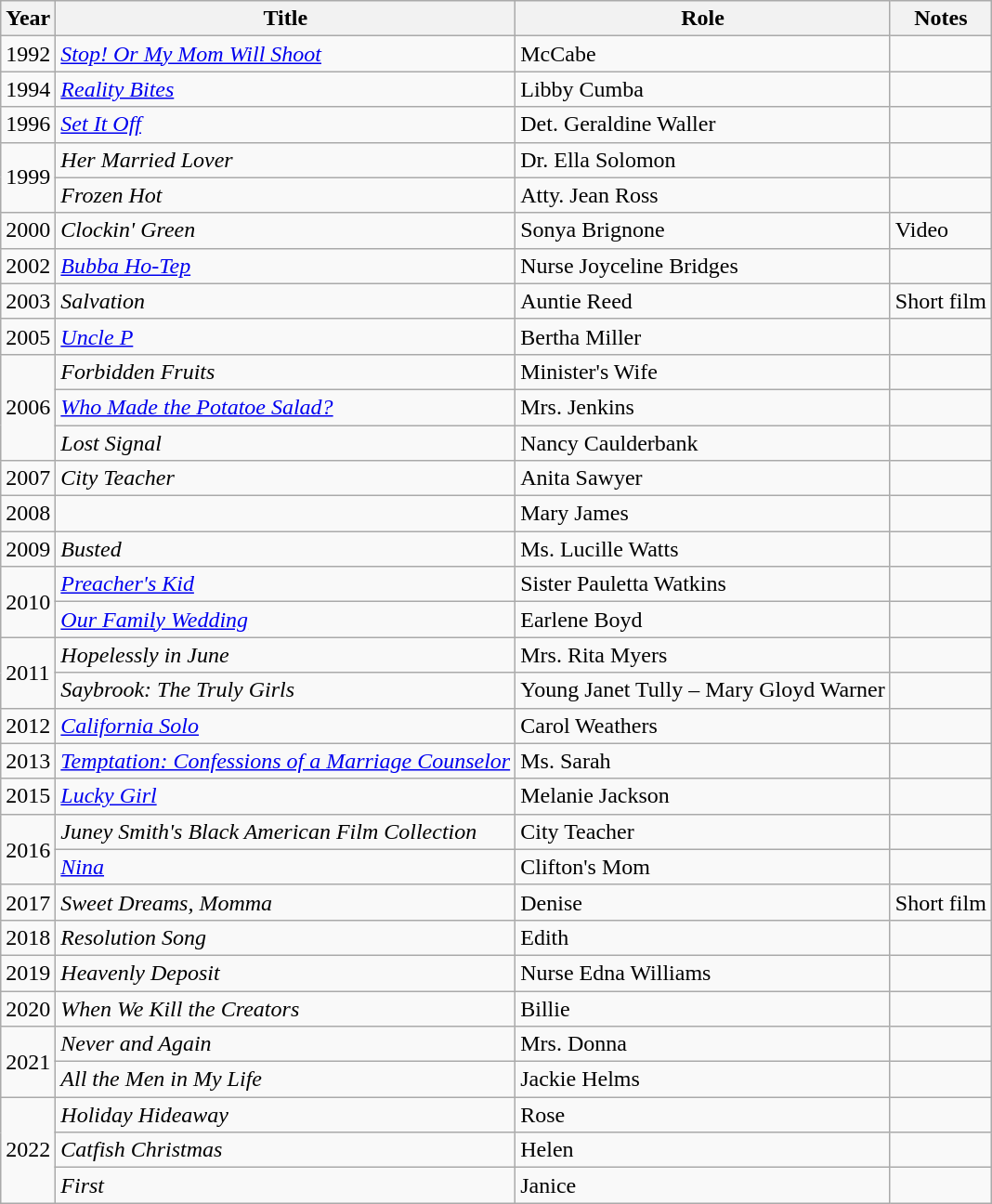<table class="wikitable sortable">
<tr>
<th>Year</th>
<th>Title</th>
<th>Role</th>
<th>Notes</th>
</tr>
<tr>
<td>1992</td>
<td><em><a href='#'>Stop! Or My Mom Will Shoot</a></em></td>
<td>McCabe</td>
<td></td>
</tr>
<tr>
<td>1994</td>
<td><em><a href='#'>Reality Bites</a></em></td>
<td>Libby Cumba</td>
<td></td>
</tr>
<tr>
<td>1996</td>
<td><em><a href='#'>Set It Off</a></em></td>
<td>Det. Geraldine Waller</td>
<td></td>
</tr>
<tr>
<td rowspan=2>1999</td>
<td><em>Her Married Lover</em></td>
<td>Dr. Ella Solomon</td>
<td></td>
</tr>
<tr>
<td><em>Frozen Hot</em></td>
<td>Atty. Jean Ross</td>
<td></td>
</tr>
<tr>
<td>2000</td>
<td><em>Clockin' Green</em></td>
<td>Sonya Brignone</td>
<td>Video</td>
</tr>
<tr>
<td>2002</td>
<td><em><a href='#'>Bubba Ho-Tep</a></em></td>
<td>Nurse Joyceline Bridges</td>
<td></td>
</tr>
<tr>
<td>2003</td>
<td><em>Salvation</em></td>
<td>Auntie Reed</td>
<td>Short film</td>
</tr>
<tr>
<td>2005</td>
<td><em><a href='#'>Uncle P</a></em></td>
<td>Bertha Miller</td>
<td></td>
</tr>
<tr>
<td rowspan=3>2006</td>
<td><em>Forbidden Fruits</em></td>
<td>Minister's Wife</td>
<td></td>
</tr>
<tr>
<td><em><a href='#'>Who Made the Potatoe Salad?</a></em></td>
<td>Mrs. Jenkins</td>
<td></td>
</tr>
<tr>
<td><em>Lost Signal</em></td>
<td>Nancy Caulderbank</td>
<td></td>
</tr>
<tr>
<td>2007</td>
<td><em>City Teacher</em></td>
<td>Anita Sawyer</td>
<td></td>
</tr>
<tr>
<td>2008</td>
<td><em></em></td>
<td>Mary James</td>
<td></td>
</tr>
<tr>
<td>2009</td>
<td><em>Busted</em></td>
<td>Ms. Lucille Watts</td>
<td></td>
</tr>
<tr>
<td rowspan=2>2010</td>
<td><em><a href='#'>Preacher's Kid</a></em></td>
<td>Sister Pauletta Watkins</td>
<td></td>
</tr>
<tr>
<td><em><a href='#'>Our Family Wedding</a></em></td>
<td>Earlene Boyd</td>
<td></td>
</tr>
<tr>
<td rowspan=2>2011</td>
<td><em>Hopelessly in June</em></td>
<td>Mrs. Rita Myers</td>
<td></td>
</tr>
<tr>
<td><em>Saybrook: The Truly Girls</em></td>
<td>Young Janet Tully – Mary Gloyd Warner</td>
<td></td>
</tr>
<tr>
<td>2012</td>
<td><em><a href='#'>California Solo</a></em></td>
<td>Carol Weathers</td>
<td></td>
</tr>
<tr>
<td>2013</td>
<td><em><a href='#'>Temptation: Confessions of a Marriage Counselor</a></em></td>
<td>Ms. Sarah</td>
<td></td>
</tr>
<tr>
<td>2015</td>
<td><em><a href='#'>Lucky Girl</a></em></td>
<td>Melanie Jackson</td>
<td></td>
</tr>
<tr>
<td rowspan=2>2016</td>
<td><em>Juney Smith's Black American Film Collection</em></td>
<td>City Teacher</td>
<td></td>
</tr>
<tr>
<td><em><a href='#'>Nina</a></em></td>
<td>Clifton's Mom</td>
<td></td>
</tr>
<tr>
<td>2017</td>
<td><em>Sweet Dreams, Momma</em></td>
<td>Denise</td>
<td>Short film</td>
</tr>
<tr>
<td>2018</td>
<td><em>Resolution Song</em></td>
<td>Edith</td>
<td></td>
</tr>
<tr>
<td>2019</td>
<td><em>Heavenly Deposit</em></td>
<td>Nurse Edna Williams</td>
<td></td>
</tr>
<tr>
<td>2020</td>
<td><em>When We Kill the Creators</em></td>
<td>Billie</td>
<td></td>
</tr>
<tr>
<td rowspan=2>2021</td>
<td><em>Never and Again</em></td>
<td>Mrs. Donna</td>
<td></td>
</tr>
<tr>
<td><em>All the Men in My Life</em></td>
<td>Jackie Helms</td>
<td></td>
</tr>
<tr>
<td rowspan=3>2022</td>
<td><em>Holiday Hideaway</em></td>
<td>Rose</td>
<td></td>
</tr>
<tr>
<td><em>Catfish Christmas</em></td>
<td>Helen</td>
<td></td>
</tr>
<tr>
<td><em>First</em></td>
<td>Janice</td>
<td></td>
</tr>
</table>
